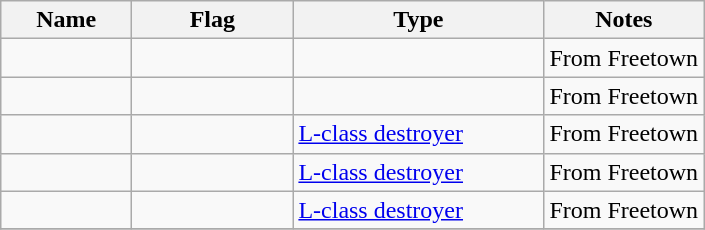<table class="wikitable sortable">
<tr>
<th scope="col" width="80px">Name</th>
<th scope="col" width="100px">Flag</th>
<th scope="col" width="160px">Type</th>
<th>Notes</th>
</tr>
<tr>
<td></td>
<td></td>
<td></td>
<td>From Freetown</td>
</tr>
<tr>
<td></td>
<td></td>
<td></td>
<td>From Freetown</td>
</tr>
<tr>
<td></td>
<td></td>
<td><a href='#'>L-class destroyer</a></td>
<td>From Freetown</td>
</tr>
<tr>
<td></td>
<td></td>
<td><a href='#'>L-class destroyer</a></td>
<td>From Freetown</td>
</tr>
<tr>
<td></td>
<td></td>
<td><a href='#'>L-class destroyer</a></td>
<td>From Freetown</td>
</tr>
<tr>
</tr>
</table>
